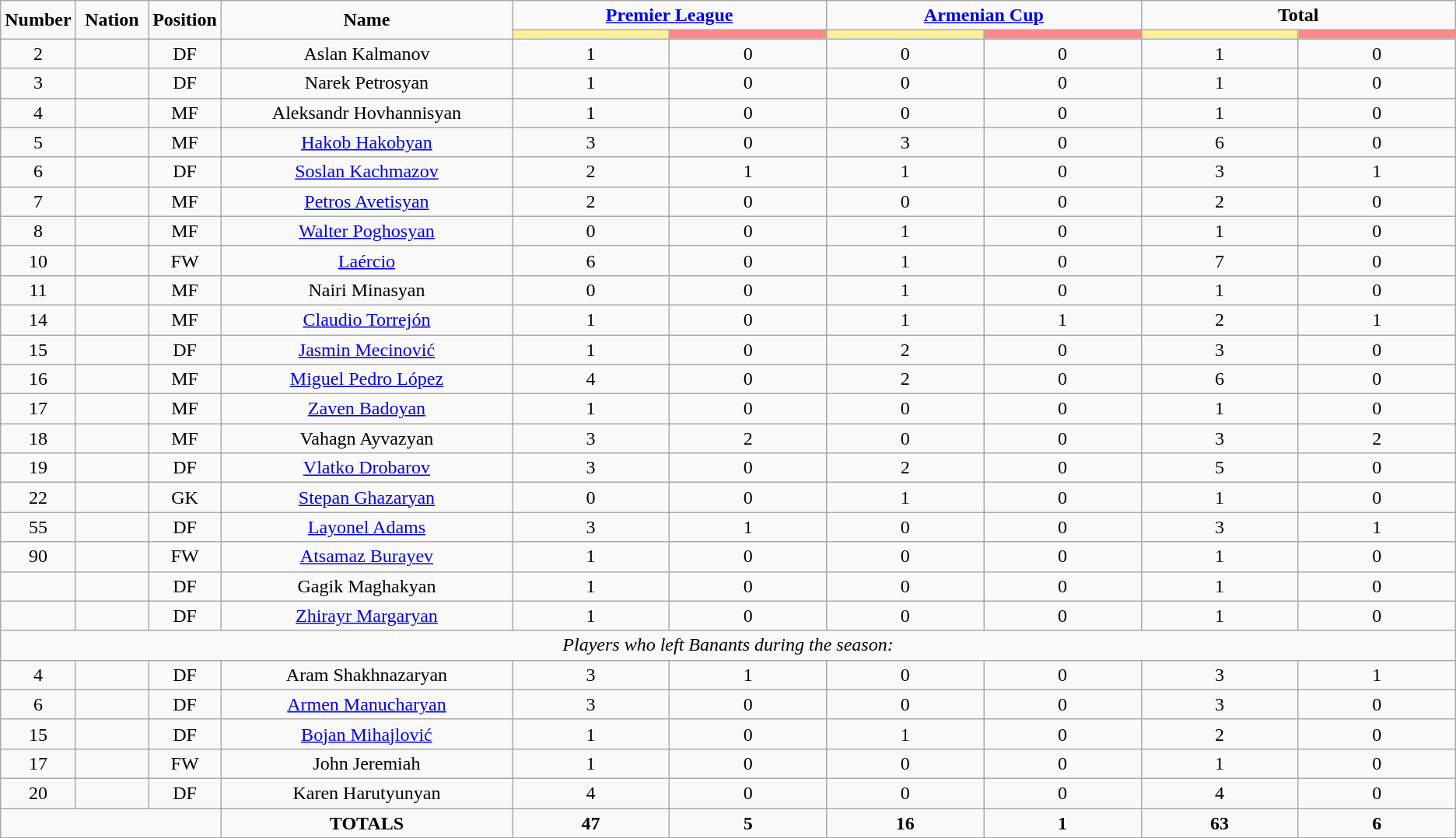<table class="wikitable" style="text-align:center;">
<tr>
<td rowspan="2"  style="width:5%; text-align:center;"><strong>Number</strong></td>
<td rowspan="2"  style="width:5%; text-align:center;"><strong>Nation</strong></td>
<td rowspan="2"  style="width:5%; text-align:center;"><strong>Position</strong></td>
<td rowspan="2"  style="width:20%; text-align:center;"><strong>Name</strong></td>
<td colspan="2" style="text-align:center;"><strong><a href='#'>Premier League</a></strong></td>
<td colspan="2" style="text-align:center;"><strong><a href='#'>Armenian Cup</a></strong></td>
<td colspan="2" style="text-align:center;"><strong>Total</strong></td>
</tr>
<tr>
<th style="width:60px; background:#fe9;"></th>
<th style="width:60px; background:#ff8888;"></th>
<th style="width:60px; background:#fe9;"></th>
<th style="width:60px; background:#ff8888;"></th>
<th style="width:60px; background:#fe9;"></th>
<th style="width:60px; background:#ff8888;"></th>
</tr>
<tr>
<td>2</td>
<td></td>
<td>DF</td>
<td>Aslan Kalmanov</td>
<td>1</td>
<td>0</td>
<td>0</td>
<td>0</td>
<td>1</td>
<td>0</td>
</tr>
<tr>
<td>3</td>
<td></td>
<td>DF</td>
<td>Narek Petrosyan</td>
<td>1</td>
<td>0</td>
<td>0</td>
<td>0</td>
<td>1</td>
<td>0</td>
</tr>
<tr>
<td>4</td>
<td></td>
<td>MF</td>
<td>Aleksandr Hovhannisyan</td>
<td>1</td>
<td>0</td>
<td>0</td>
<td>0</td>
<td>1</td>
<td>0</td>
</tr>
<tr>
<td>5</td>
<td></td>
<td>MF</td>
<td><a href='#'>Hakob Hakobyan</a></td>
<td>3</td>
<td>0</td>
<td>3</td>
<td>0</td>
<td>6</td>
<td>0</td>
</tr>
<tr>
<td>6</td>
<td></td>
<td>DF</td>
<td><a href='#'>Soslan Kachmazov</a></td>
<td>2</td>
<td>1</td>
<td>1</td>
<td>0</td>
<td>3</td>
<td>1</td>
</tr>
<tr>
<td>7</td>
<td></td>
<td>MF</td>
<td><a href='#'>Petros Avetisyan</a></td>
<td>2</td>
<td>0</td>
<td>0</td>
<td>0</td>
<td>2</td>
<td>0</td>
</tr>
<tr>
<td>8</td>
<td></td>
<td>MF</td>
<td><a href='#'>Walter Poghosyan</a></td>
<td>0</td>
<td>0</td>
<td>1</td>
<td>0</td>
<td>1</td>
<td>0</td>
</tr>
<tr>
<td>10</td>
<td></td>
<td>FW</td>
<td><a href='#'>Laércio</a></td>
<td>6</td>
<td>0</td>
<td>1</td>
<td>0</td>
<td>7</td>
<td>0</td>
</tr>
<tr>
<td>11</td>
<td></td>
<td>MF</td>
<td>Nairi Minasyan</td>
<td>0</td>
<td>0</td>
<td>1</td>
<td>0</td>
<td>1</td>
<td>0</td>
</tr>
<tr>
<td>14</td>
<td></td>
<td>MF</td>
<td><a href='#'>Claudio Torrejón</a></td>
<td>1</td>
<td>0</td>
<td>1</td>
<td>1</td>
<td>2</td>
<td>1</td>
</tr>
<tr>
<td>15</td>
<td></td>
<td>DF</td>
<td><a href='#'>Jasmin Mecinović</a></td>
<td>1</td>
<td>0</td>
<td>2</td>
<td>0</td>
<td>3</td>
<td>0</td>
</tr>
<tr>
<td>16</td>
<td></td>
<td>MF</td>
<td><a href='#'>Miguel Pedro López</a></td>
<td>4</td>
<td>0</td>
<td>2</td>
<td>0</td>
<td>6</td>
<td>0</td>
</tr>
<tr>
<td>17</td>
<td></td>
<td>MF</td>
<td><a href='#'>Zaven Badoyan</a></td>
<td>1</td>
<td>0</td>
<td>0</td>
<td>0</td>
<td>1</td>
<td>0</td>
</tr>
<tr>
<td>18</td>
<td></td>
<td>MF</td>
<td>Vahagn Ayvazyan</td>
<td>3</td>
<td>2</td>
<td>0</td>
<td>0</td>
<td>3</td>
<td>2</td>
</tr>
<tr>
<td>19</td>
<td></td>
<td>DF</td>
<td><a href='#'>Vlatko Drobarov</a></td>
<td>3</td>
<td>0</td>
<td>2</td>
<td>0</td>
<td>5</td>
<td>0</td>
</tr>
<tr>
<td>22</td>
<td></td>
<td>GK</td>
<td><a href='#'>Stepan Ghazaryan</a></td>
<td>0</td>
<td>0</td>
<td>1</td>
<td>0</td>
<td>1</td>
<td>0</td>
</tr>
<tr>
<td>55</td>
<td></td>
<td>DF</td>
<td><a href='#'>Layonel Adams</a></td>
<td>3</td>
<td>1</td>
<td>0</td>
<td>0</td>
<td>3</td>
<td>1</td>
</tr>
<tr>
<td>90</td>
<td></td>
<td>FW</td>
<td><a href='#'>Atsamaz Burayev</a></td>
<td>1</td>
<td>0</td>
<td>0</td>
<td>0</td>
<td>1</td>
<td>0</td>
</tr>
<tr>
<td></td>
<td></td>
<td>DF</td>
<td>Gagik Maghakyan</td>
<td>1</td>
<td>0</td>
<td>0</td>
<td>0</td>
<td>1</td>
<td>0</td>
</tr>
<tr>
<td></td>
<td></td>
<td>DF</td>
<td><a href='#'>Zhirayr Margaryan</a></td>
<td>1</td>
<td>0</td>
<td>0</td>
<td>0</td>
<td>1</td>
<td>0</td>
</tr>
<tr>
<td colspan="14"><em>Players who left Banants during the season:</em></td>
</tr>
<tr>
<td>4</td>
<td></td>
<td>DF</td>
<td>Aram Shakhnazaryan</td>
<td>3</td>
<td>1</td>
<td>0</td>
<td>0</td>
<td>3</td>
<td>1</td>
</tr>
<tr>
<td>6</td>
<td></td>
<td>DF</td>
<td><a href='#'>Armen Manucharyan</a></td>
<td>3</td>
<td>0</td>
<td>0</td>
<td>0</td>
<td>3</td>
<td>0</td>
</tr>
<tr>
<td>15</td>
<td></td>
<td>DF</td>
<td><a href='#'>Bojan Mihajlović</a></td>
<td>1</td>
<td>0</td>
<td>1</td>
<td>0</td>
<td>2</td>
<td>0</td>
</tr>
<tr>
<td>17</td>
<td></td>
<td>FW</td>
<td>John Jeremiah</td>
<td>1</td>
<td>0</td>
<td>0</td>
<td>0</td>
<td>1</td>
<td>0</td>
</tr>
<tr>
<td>20</td>
<td></td>
<td>DF</td>
<td>Karen Harutyunyan</td>
<td>4</td>
<td>0</td>
<td>0</td>
<td>0</td>
<td>4</td>
<td>0</td>
</tr>
<tr>
<td colspan="3"></td>
<td><strong>TOTALS</strong></td>
<td><strong>47</strong></td>
<td><strong>5</strong></td>
<td><strong>16</strong></td>
<td><strong>1</strong></td>
<td><strong>63</strong></td>
<td><strong>6</strong></td>
</tr>
</table>
